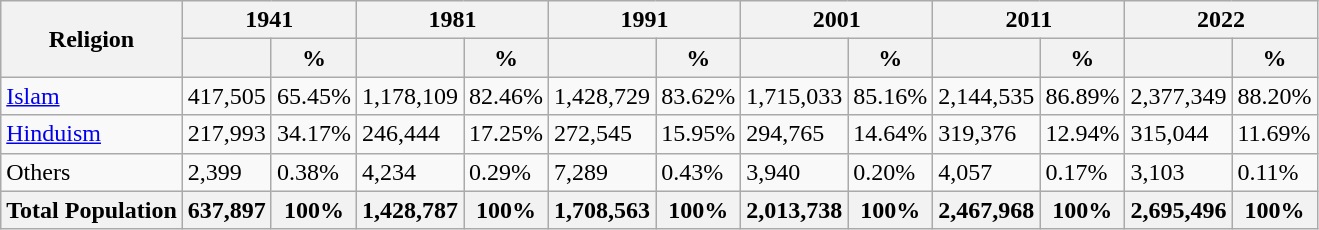<table class="wikitable sortable">
<tr>
<th rowspan="2">Religion</th>
<th colspan="2">1941</th>
<th colspan="2">1981</th>
<th colspan="2">1991</th>
<th colspan="2">2001</th>
<th colspan="2">2011</th>
<th colspan="2">2022</th>
</tr>
<tr>
<th></th>
<th>%</th>
<th></th>
<th>%</th>
<th></th>
<th>%</th>
<th></th>
<th>%</th>
<th></th>
<th>%</th>
<th></th>
<th>%</th>
</tr>
<tr>
<td><a href='#'>Islam</a> </td>
<td>417,505</td>
<td>65.45%</td>
<td>1,178,109</td>
<td>82.46%</td>
<td>1,428,729</td>
<td>83.62%</td>
<td>1,715,033</td>
<td>85.16%</td>
<td>2,144,535</td>
<td>86.89%</td>
<td>2,377,349</td>
<td>88.20%</td>
</tr>
<tr>
<td><a href='#'>Hinduism</a> </td>
<td>217,993</td>
<td>34.17%</td>
<td>246,444</td>
<td>17.25%</td>
<td>272,545</td>
<td>15.95%</td>
<td>294,765</td>
<td>14.64%</td>
<td>319,376</td>
<td>12.94%</td>
<td>315,044</td>
<td>11.69%</td>
</tr>
<tr>
<td>Others </td>
<td>2,399</td>
<td>0.38%</td>
<td>4,234</td>
<td>0.29%</td>
<td>7,289</td>
<td>0.43%</td>
<td>3,940</td>
<td>0.20%</td>
<td>4,057</td>
<td>0.17%</td>
<td>3,103</td>
<td>0.11%</td>
</tr>
<tr>
<th>Total Population</th>
<th>637,897</th>
<th>100%</th>
<th>1,428,787</th>
<th>100%</th>
<th>1,708,563</th>
<th>100%</th>
<th>2,013,738</th>
<th>100%</th>
<th>2,467,968</th>
<th>100%</th>
<th>2,695,496</th>
<th>100%</th>
</tr>
</table>
